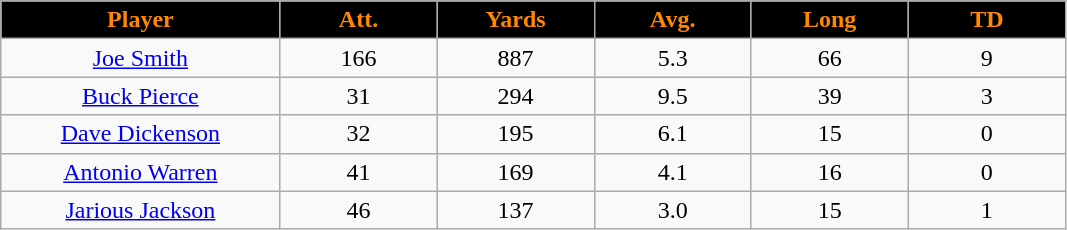<table class="wikitable sortable">
<tr>
<th style="background:black; color:#ff8800; width:16%;">Player</th>
<th style="background:black; color:#ff8800; width:9%;">Att.</th>
<th style="background:black; color:#ff8800; width:9%;">Yards</th>
<th style="background:black; color:#ff8800; width:9%;">Avg.</th>
<th style="background:black; color:#ff8800; width:9%;">Long</th>
<th style="background:black; color:#ff8800; width:9%;">TD</th>
</tr>
<tr style="text-align:center;">
<td><a href='#'>Joe Smith</a></td>
<td>166</td>
<td>887</td>
<td>5.3</td>
<td>66</td>
<td>9</td>
</tr>
<tr style="text-align:center;">
<td><a href='#'>Buck Pierce</a></td>
<td>31</td>
<td>294</td>
<td>9.5</td>
<td>39</td>
<td>3</td>
</tr>
<tr style="text-align:center;">
<td><a href='#'>Dave Dickenson</a></td>
<td>32</td>
<td>195</td>
<td>6.1</td>
<td>15</td>
<td>0</td>
</tr>
<tr style="text-align:center;">
<td><a href='#'>Antonio Warren</a></td>
<td>41</td>
<td>169</td>
<td>4.1</td>
<td>16</td>
<td>0</td>
</tr>
<tr style="text-align:center;">
<td><a href='#'>Jarious Jackson</a></td>
<td>46</td>
<td>137</td>
<td>3.0</td>
<td>15</td>
<td>1</td>
</tr>
</table>
